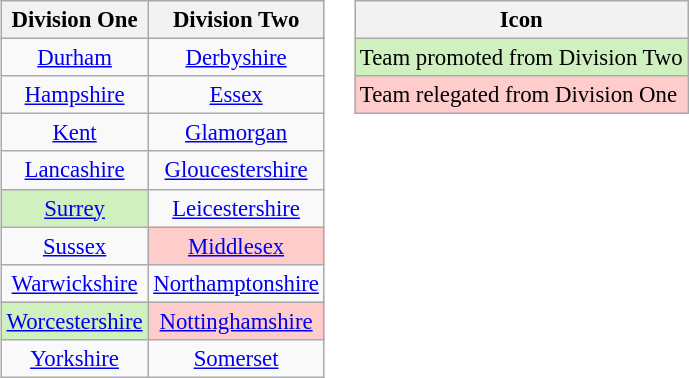<table>
<tr>
<td><br><table class="wikitable" style="font-size:95%; text-align: center;">
<tr>
<th>Division One</th>
<th>Division Two</th>
</tr>
<tr>
<td><a href='#'>Durham</a></td>
<td><a href='#'>Derbyshire</a></td>
</tr>
<tr>
<td><a href='#'>Hampshire</a></td>
<td><a href='#'>Essex</a></td>
</tr>
<tr>
<td><a href='#'>Kent</a></td>
<td><a href='#'>Glamorgan</a></td>
</tr>
<tr>
<td><a href='#'>Lancashire</a></td>
<td><a href='#'>Gloucestershire</a></td>
</tr>
<tr>
<td bgcolor=#D0F0C0><a href='#'>Surrey</a></td>
<td><a href='#'>Leicestershire</a></td>
</tr>
<tr>
<td><a href='#'>Sussex</a></td>
<td bgcolor=#ffcccc><a href='#'>Middlesex</a></td>
</tr>
<tr>
<td><a href='#'>Warwickshire</a></td>
<td><a href='#'>Northamptonshire</a></td>
</tr>
<tr>
<td bgcolor=#D0F0C0><a href='#'>Worcestershire</a></td>
<td bgcolor=#ffcccc><a href='#'>Nottinghamshire</a></td>
</tr>
<tr>
<td><a href='#'>Yorkshire</a></td>
<td><a href='#'>Somerset</a></td>
</tr>
</table>
</td>
<td valign="top"><br><table class="wikitable" style="font-size: 95%;">
<tr>
<th>Icon</th>
</tr>
<tr>
<td bgcolor=#D0F0C0>Team promoted from Division Two</td>
</tr>
<tr>
<td bgcolor=#ffcccc>Team relegated from Division One</td>
</tr>
</table>
</td>
</tr>
</table>
